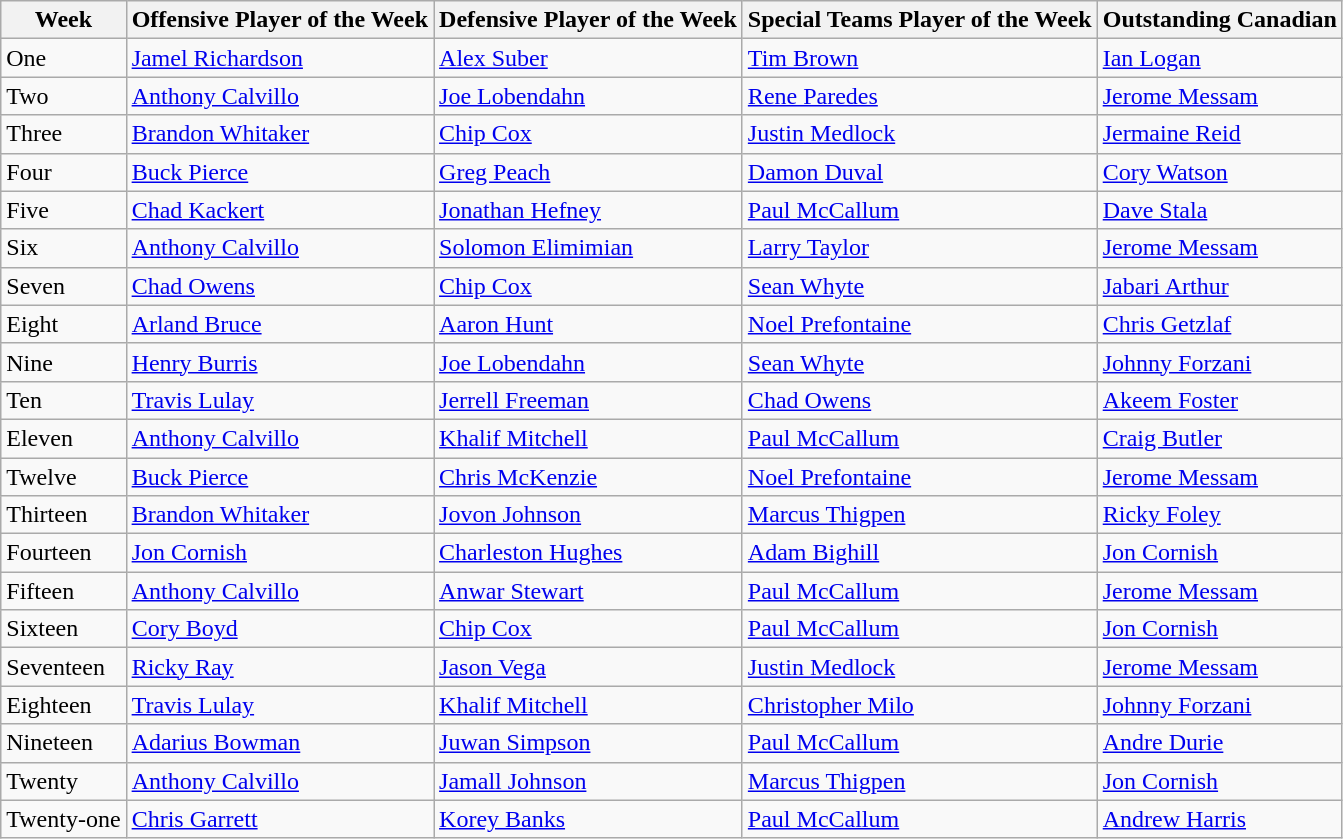<table class="wikitable">
<tr>
<th>Week</th>
<th>Offensive Player of the Week</th>
<th>Defensive Player of the Week</th>
<th>Special Teams Player of the Week</th>
<th>Outstanding Canadian</th>
</tr>
<tr>
<td>One</td>
<td><a href='#'>Jamel Richardson</a></td>
<td><a href='#'>Alex Suber</a></td>
<td><a href='#'>Tim Brown</a></td>
<td><a href='#'>Ian Logan</a></td>
</tr>
<tr>
<td>Two</td>
<td><a href='#'>Anthony Calvillo</a></td>
<td><a href='#'>Joe Lobendahn</a></td>
<td><a href='#'>Rene Paredes</a></td>
<td><a href='#'>Jerome Messam</a></td>
</tr>
<tr>
<td>Three</td>
<td><a href='#'>Brandon Whitaker</a></td>
<td><a href='#'>Chip Cox</a></td>
<td><a href='#'>Justin Medlock</a></td>
<td><a href='#'>Jermaine Reid</a></td>
</tr>
<tr>
<td>Four</td>
<td><a href='#'>Buck Pierce</a></td>
<td><a href='#'>Greg Peach</a></td>
<td><a href='#'>Damon Duval</a></td>
<td><a href='#'>Cory Watson</a></td>
</tr>
<tr>
<td>Five</td>
<td><a href='#'>Chad Kackert</a></td>
<td><a href='#'>Jonathan Hefney</a></td>
<td><a href='#'>Paul McCallum</a></td>
<td><a href='#'>Dave Stala</a></td>
</tr>
<tr>
<td>Six</td>
<td><a href='#'>Anthony Calvillo</a></td>
<td><a href='#'>Solomon Elimimian</a></td>
<td><a href='#'>Larry Taylor</a></td>
<td><a href='#'>Jerome Messam</a></td>
</tr>
<tr>
<td>Seven</td>
<td><a href='#'>Chad Owens</a></td>
<td><a href='#'>Chip Cox</a></td>
<td><a href='#'>Sean Whyte</a></td>
<td><a href='#'>Jabari Arthur</a></td>
</tr>
<tr>
<td>Eight</td>
<td><a href='#'>Arland Bruce</a></td>
<td><a href='#'>Aaron Hunt</a></td>
<td><a href='#'>Noel Prefontaine</a></td>
<td><a href='#'>Chris Getzlaf</a></td>
</tr>
<tr>
<td>Nine</td>
<td><a href='#'>Henry Burris</a></td>
<td><a href='#'>Joe Lobendahn</a></td>
<td><a href='#'>Sean Whyte</a></td>
<td><a href='#'>Johnny Forzani</a></td>
</tr>
<tr>
<td>Ten</td>
<td><a href='#'>Travis Lulay</a></td>
<td><a href='#'>Jerrell Freeman</a></td>
<td><a href='#'>Chad Owens</a></td>
<td><a href='#'>Akeem Foster</a></td>
</tr>
<tr>
<td>Eleven</td>
<td><a href='#'>Anthony Calvillo</a></td>
<td><a href='#'>Khalif Mitchell</a></td>
<td><a href='#'>Paul McCallum</a></td>
<td><a href='#'>Craig Butler</a></td>
</tr>
<tr>
<td>Twelve</td>
<td><a href='#'>Buck Pierce</a></td>
<td><a href='#'>Chris McKenzie</a></td>
<td><a href='#'>Noel Prefontaine</a></td>
<td><a href='#'>Jerome Messam</a></td>
</tr>
<tr>
<td>Thirteen</td>
<td><a href='#'>Brandon Whitaker</a></td>
<td><a href='#'>Jovon Johnson</a></td>
<td><a href='#'>Marcus Thigpen</a></td>
<td><a href='#'>Ricky Foley</a></td>
</tr>
<tr>
<td>Fourteen</td>
<td><a href='#'>Jon Cornish</a></td>
<td><a href='#'>Charleston Hughes</a></td>
<td><a href='#'>Adam Bighill</a></td>
<td><a href='#'>Jon Cornish</a></td>
</tr>
<tr>
<td>Fifteen</td>
<td><a href='#'>Anthony Calvillo</a></td>
<td><a href='#'>Anwar Stewart</a></td>
<td><a href='#'>Paul McCallum</a></td>
<td><a href='#'>Jerome Messam</a></td>
</tr>
<tr>
<td>Sixteen</td>
<td><a href='#'>Cory Boyd</a></td>
<td><a href='#'>Chip Cox</a></td>
<td><a href='#'>Paul McCallum</a></td>
<td><a href='#'>Jon Cornish</a></td>
</tr>
<tr>
<td>Seventeen</td>
<td><a href='#'>Ricky Ray</a></td>
<td><a href='#'>Jason Vega</a></td>
<td><a href='#'>Justin Medlock</a></td>
<td><a href='#'>Jerome Messam</a></td>
</tr>
<tr>
<td>Eighteen</td>
<td><a href='#'>Travis Lulay</a></td>
<td><a href='#'>Khalif Mitchell</a></td>
<td><a href='#'>Christopher Milo</a></td>
<td><a href='#'>Johnny Forzani</a></td>
</tr>
<tr>
<td>Nineteen</td>
<td><a href='#'>Adarius Bowman</a></td>
<td><a href='#'>Juwan Simpson</a></td>
<td><a href='#'>Paul McCallum</a></td>
<td><a href='#'>Andre Durie</a></td>
</tr>
<tr>
<td>Twenty</td>
<td><a href='#'>Anthony Calvillo</a></td>
<td><a href='#'>Jamall Johnson</a></td>
<td><a href='#'>Marcus Thigpen</a></td>
<td><a href='#'>Jon Cornish</a></td>
</tr>
<tr>
<td>Twenty-one</td>
<td><a href='#'>Chris Garrett</a></td>
<td><a href='#'>Korey Banks</a></td>
<td><a href='#'>Paul McCallum</a></td>
<td><a href='#'>Andrew Harris</a></td>
</tr>
</table>
